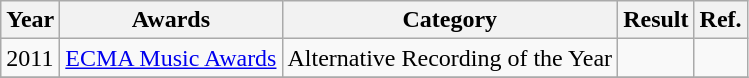<table class="wikitable">
<tr>
<th>Year</th>
<th>Awards</th>
<th>Category</th>
<th>Result</th>
<th>Ref.</th>
</tr>
<tr>
<td>2011</td>
<td><a href='#'>ECMA Music Awards</a></td>
<td>Alternative Recording of the Year</td>
<td></td>
<td></td>
</tr>
<tr>
</tr>
</table>
